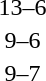<table style="text-align:center">
<tr>
<th width=200></th>
<th width=100></th>
<th width=200></th>
</tr>
<tr>
<td align=right><strong></strong></td>
<td>13–6</td>
<td align=left></td>
</tr>
<tr>
<td align=right><strong></strong></td>
<td>9–6</td>
<td align=left></td>
</tr>
<tr>
<td align=right><strong></strong></td>
<td>9–7</td>
<td align=left></td>
</tr>
</table>
